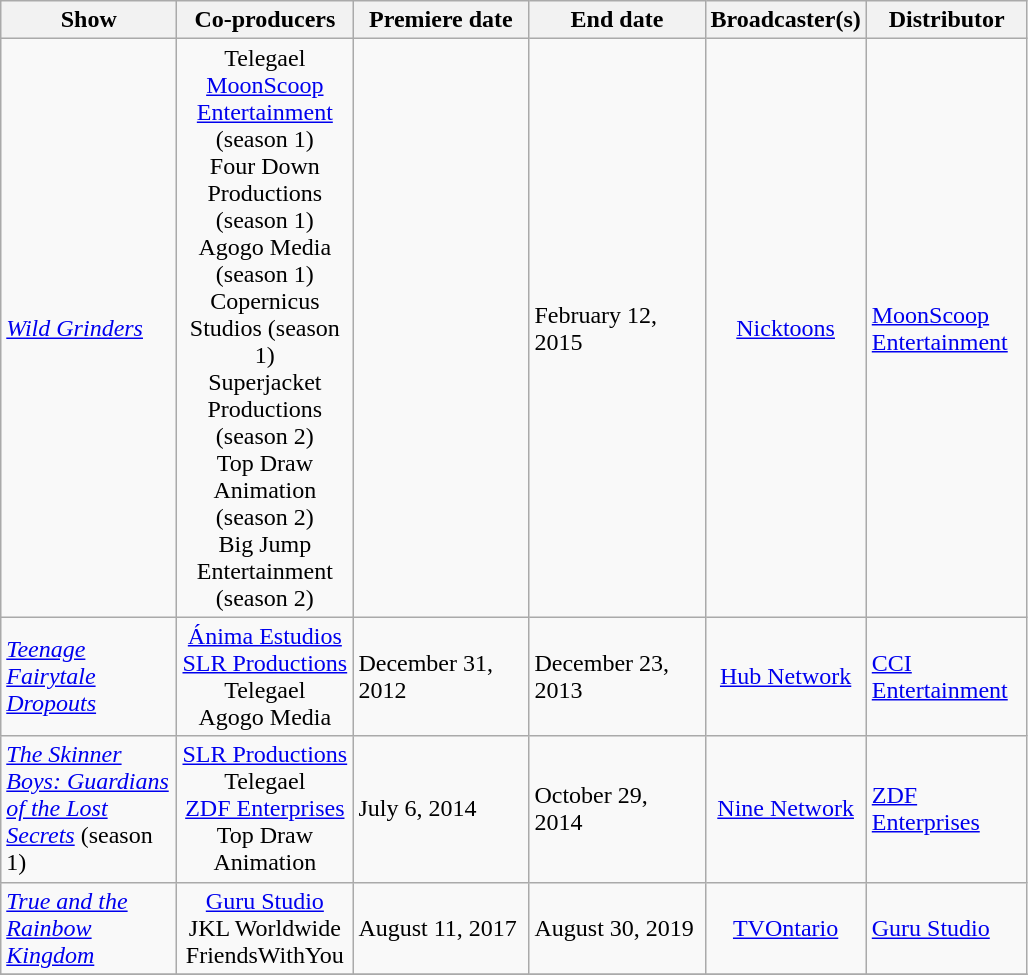<table class="wikitable sortable">
<tr>
<th width=110>Show</th>
<th width=110>Co-producers</th>
<th width=110>Premiere date</th>
<th width=110>End date</th>
<th width=100>Broadcaster(s)</th>
<th width=100>Distributor</th>
</tr>
<tr>
<td style="text-align:left;"><em><a href='#'>Wild Grinders</a></em></td>
<td style="text-align:center;">Telegael<br><a href='#'>MoonScoop Entertainment</a> (season 1)<br>Four Down Productions (season 1)<br>Agogo Media (season 1)<br>Copernicus Studios (season 1)<br> Superjacket Productions (season 2)<br>Top Draw Animation (season 2)<br>Big Jump Entertainment (season 2)</td>
<td align=left></td>
<td align=left>February 12, 2015</td>
<td style="text-align:center;"><a href='#'>Nicktoons</a></td>
<td><a href='#'>MoonScoop Entertainment</a></td>
</tr>
<tr>
<td style="text-align:left;"><em><a href='#'>Teenage Fairytale Dropouts</a></em></td>
<td style="text-align:center;"><a href='#'>Ánima Estudios</a><br><a href='#'>SLR Productions</a><br>Telegael<br>Agogo Media</td>
<td align=left>December 31, 2012</td>
<td>December 23, 2013</td>
<td style="text-align:center;"><a href='#'>Hub Network</a></td>
<td><a href='#'>CCI Entertainment</a></td>
</tr>
<tr>
<td style="text-align:left;"><em><a href='#'>The Skinner Boys: Guardians of the Lost Secrets</a></em> (season 1)</td>
<td style="text-align:center;"><a href='#'>SLR Productions</a><br>Telegael<br><a href='#'>ZDF Enterprises</a><br>Top Draw Animation</td>
<td align=left>July 6, 2014</td>
<td>October 29, 2014</td>
<td style="text-align:center;"><a href='#'>Nine Network</a></td>
<td><a href='#'>ZDF Enterprises</a></td>
</tr>
<tr>
<td style="text-align:left;"><em><a href='#'>True and the Rainbow Kingdom</a></em></td>
<td style="text-align:center;"><a href='#'>Guru Studio</a><br>JKL Worldwide<br>FriendsWithYou</td>
<td align=left>August 11, 2017</td>
<td>August 30, 2019</td>
<td style="text-align:center;"><a href='#'>TVOntario</a></td>
<td><a href='#'>Guru Studio</a></td>
</tr>
<tr>
</tr>
</table>
